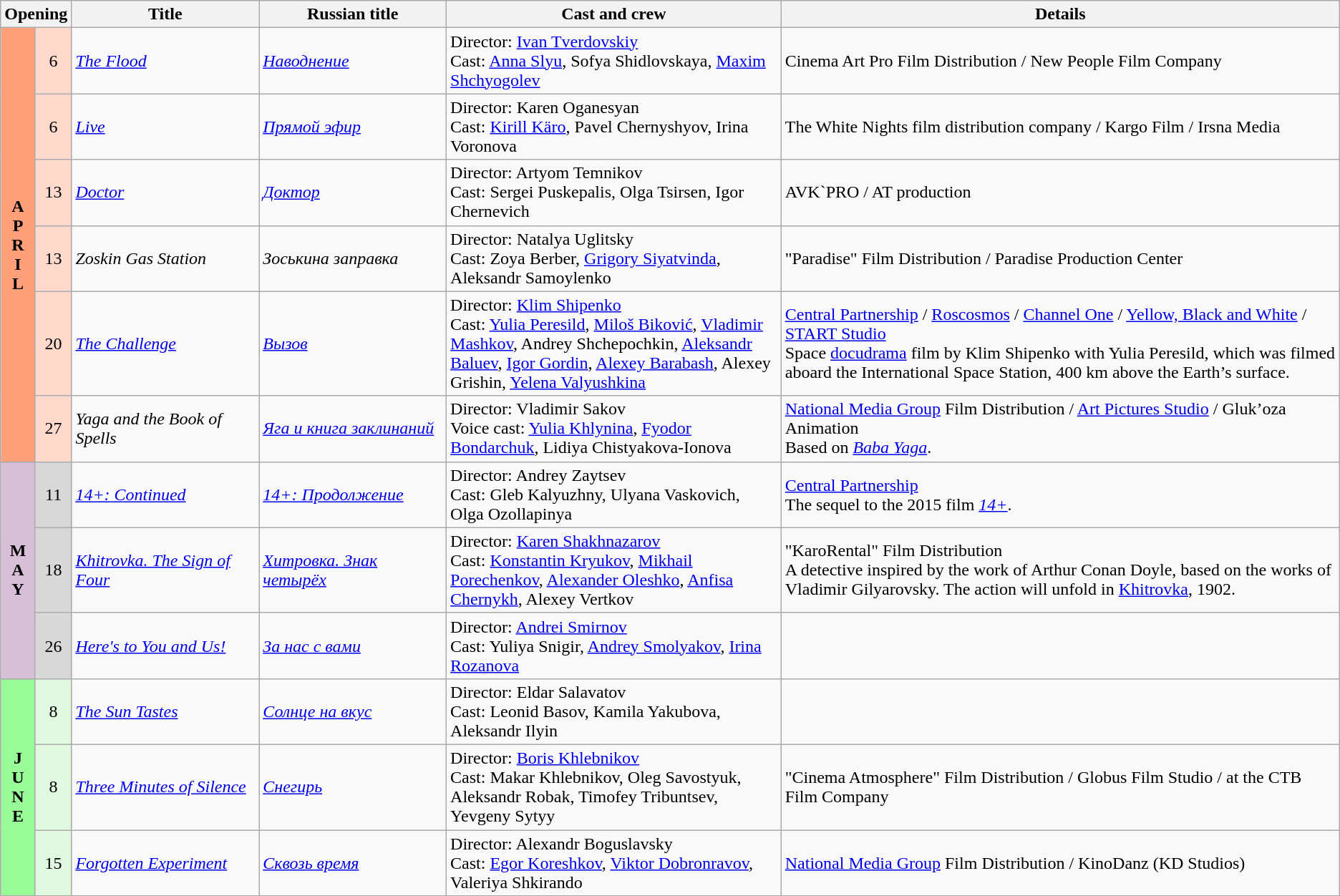<table class="wikitable">
<tr>
<th colspan="2">Opening</th>
<th style="width:14%;">Title</th>
<th style="width:14%;">Russian title</th>
<th style="width:25%;">Cast and crew</th>
<th>Details</th>
</tr>
<tr>
<th rowspan="6" align="center" style="background:#ffa07a; textcolor:#000;">A<br>P<br>R<br>I<br>L</th>
<td align="center" style="background:#ffdacc;">6</td>
<td><em><a href='#'>The Flood</a></em></td>
<td><em><a href='#'>Наводнение</a></em></td>
<td>Director: <a href='#'>Ivan Tverdovskiy</a> <br> Cast: <a href='#'>Anna Slyu</a>, Sofya Shidlovskaya, <a href='#'>Maxim Shchyogolev</a></td>
<td>Cinema Art Pro Film Distribution / New People Film Company</td>
</tr>
<tr>
<td align="center" style="background:#ffdacc;">6</td>
<td><em><a href='#'>Live</a></em></td>
<td><em><a href='#'>Прямой эфир</a></em></td>
<td>Director: Karen Oganesyan <br> Cast: <a href='#'>Kirill Käro</a>, Pavel Chernyshyov, Irina Voronova</td>
<td>The White Nights film distribution company / Kargo Film / Irsna Media</td>
</tr>
<tr>
<td align="center" style="background:#ffdacc;">13</td>
<td><em><a href='#'>Doctor</a></em></td>
<td><em><a href='#'>Доктор</a></em></td>
<td>Director: Artyom Temnikov <br> Cast: Sergei Puskepalis, Olga Tsirsen, Igor Chernevich</td>
<td>AVK`PRO / AT production</td>
</tr>
<tr>
<td align="center" style="background:#ffdacc;">13</td>
<td><em>Zoskin Gas Station</em></td>
<td><em>Зоськина заправка</em></td>
<td>Director: Natalya Uglitsky <br> Cast: Zoya Berber, <a href='#'>Grigory Siyatvinda</a>, Aleksandr Samoylenko</td>
<td>"Paradise" Film Distribution / Paradise Production Center</td>
</tr>
<tr>
<td align="center" style="background:#ffdacc;">20</td>
<td><em><a href='#'>The Challenge</a></em></td>
<td><em><a href='#'>Вызов</a></em></td>
<td>Director: <a href='#'>Klim Shipenko</a> <br> Cast: <a href='#'>Yulia Peresild</a>, <a href='#'>Miloš Biković</a>, <a href='#'>Vladimir Mashkov</a>, Andrey Shchepochkin, <a href='#'>Aleksandr Baluev</a>, <a href='#'>Igor Gordin</a>, <a href='#'>Alexey Barabash</a>, Alexey Grishin, <a href='#'>Yelena Valyushkina</a></td>
<td><a href='#'>Central Partnership</a> / <a href='#'>Roscosmos</a> / <a href='#'>Channel One</a> / <a href='#'>Yellow, Black and White</a> / <a href='#'>START Studio</a> <br> Space <a href='#'>docudrama</a> film by Klim Shipenko with Yulia Peresild, which was filmed aboard the International Space Station, 400 km above the Earth’s surface.</td>
</tr>
<tr>
<td align="center" style="background:#ffdacc;">27</td>
<td><em>Yaga and the Book of Spells</em></td>
<td><em><a href='#'>Яга и книга заклинаний</a></em></td>
<td>Director: Vladimir Sakov <br> Voice cast: <a href='#'>Yulia Khlynina</a>, <a href='#'>Fyodor Bondarchuk</a>, Lidiya Chistyakova-Ionova</td>
<td><a href='#'>National Media Group</a> Film Distribution / <a href='#'>Art Pictures Studio</a> / Gluk’oza Animation <br> Based on <em><a href='#'>Baba Yaga</a></em>.</td>
</tr>
<tr>
<th rowspan="3" align="center" style="background:thistle; textcolor:#000;">M<br>A<br>Y</th>
<td align="center" style="background:#d8d8d8;">11</td>
<td><em><a href='#'>14+: Continued</a></em></td>
<td><em><a href='#'>14+: Продолжение</a></em></td>
<td>Director: Andrey Zaytsev <br> Cast: Gleb Kalyuzhny, Ulyana Vaskovich, Olga Ozollapinya</td>
<td><a href='#'>Central Partnership</a> <br> The sequel to the 2015 film <em><a href='#'>14+</a></em>.</td>
</tr>
<tr>
<td align="center" style="background:#d8d8d8;">18</td>
<td><em><a href='#'>Khitrovka. The Sign of Four</a></em></td>
<td><em><a href='#'>Хитровка. Знак четырёх</a></em></td>
<td>Director: <a href='#'>Karen Shakhnazarov</a> <br> Cast: <a href='#'>Konstantin Kryukov</a>, <a href='#'>Mikhail Porechenkov</a>, <a href='#'>Alexander Oleshko</a>, <a href='#'>Anfisa Chernykh</a>, Alexey Vertkov</td>
<td>"KaroRental" Film Distribution <br> A detective inspired by the work of Arthur Conan Doyle, based on the works of Vladimir Gilyarovsky. The action will unfold in <a href='#'>Khitrovka</a>, 1902.</td>
</tr>
<tr>
<td align="center" style="background:#d8d8d8;">26</td>
<td><em><a href='#'>Here's to You and Us!</a></em></td>
<td><em><a href='#'>За нас с вами</a></em></td>
<td>Director: <a href='#'>Andrei Smirnov</a> <br> Cast: Yuliya Snigir, <a href='#'>Andrey Smolyakov</a>, <a href='#'>Irina Rozanova</a></td>
<td></td>
</tr>
<tr>
<th rowspan="3" style="text-align:center; background:#98fb98; textcolor:#000;">J<br>U<br>N<br>E</th>
<td style="text-align:center; background:#e0f9e0;">8</td>
<td><em><a href='#'>The Sun Tastes</a></em></td>
<td><em><a href='#'>Солнце на вкус</a></em></td>
<td>Director: Eldar Salavatov <br> Cast: Leonid Basov, Kamila Yakubova, Aleksandr Ilyin</td>
<td></td>
</tr>
<tr>
<td style="text-align:center; background:#e0f9e0;">8</td>
<td><em><a href='#'>Three Minutes of Silence</a></em></td>
<td><em><a href='#'>Снегирь</a></em></td>
<td>Director: <a href='#'>Boris Khlebnikov</a> <br> Cast: Makar Khlebnikov, Oleg Savostyuk, Aleksandr Robak, Timofey Tribuntsev, Yevgeny Sytyy</td>
<td>"Cinema Atmosphere" Film Distribution / Globus Film Studio /  at the CTB Film Company</td>
</tr>
<tr>
<td style="text-align:center; background:#e0f9e0;">15</td>
<td><em><a href='#'>Forgotten Experiment</a></em></td>
<td><em><a href='#'>Сквозь время</a></em></td>
<td>Director: Alexandr Boguslavsky <br> Cast: <a href='#'>Egor Koreshkov</a>, <a href='#'>Viktor Dobronravov</a>, Valeriya Shkirando</td>
<td><a href='#'>National Media Group</a> Film Distribution / KinoDanz (KD Studios)</td>
</tr>
</table>
